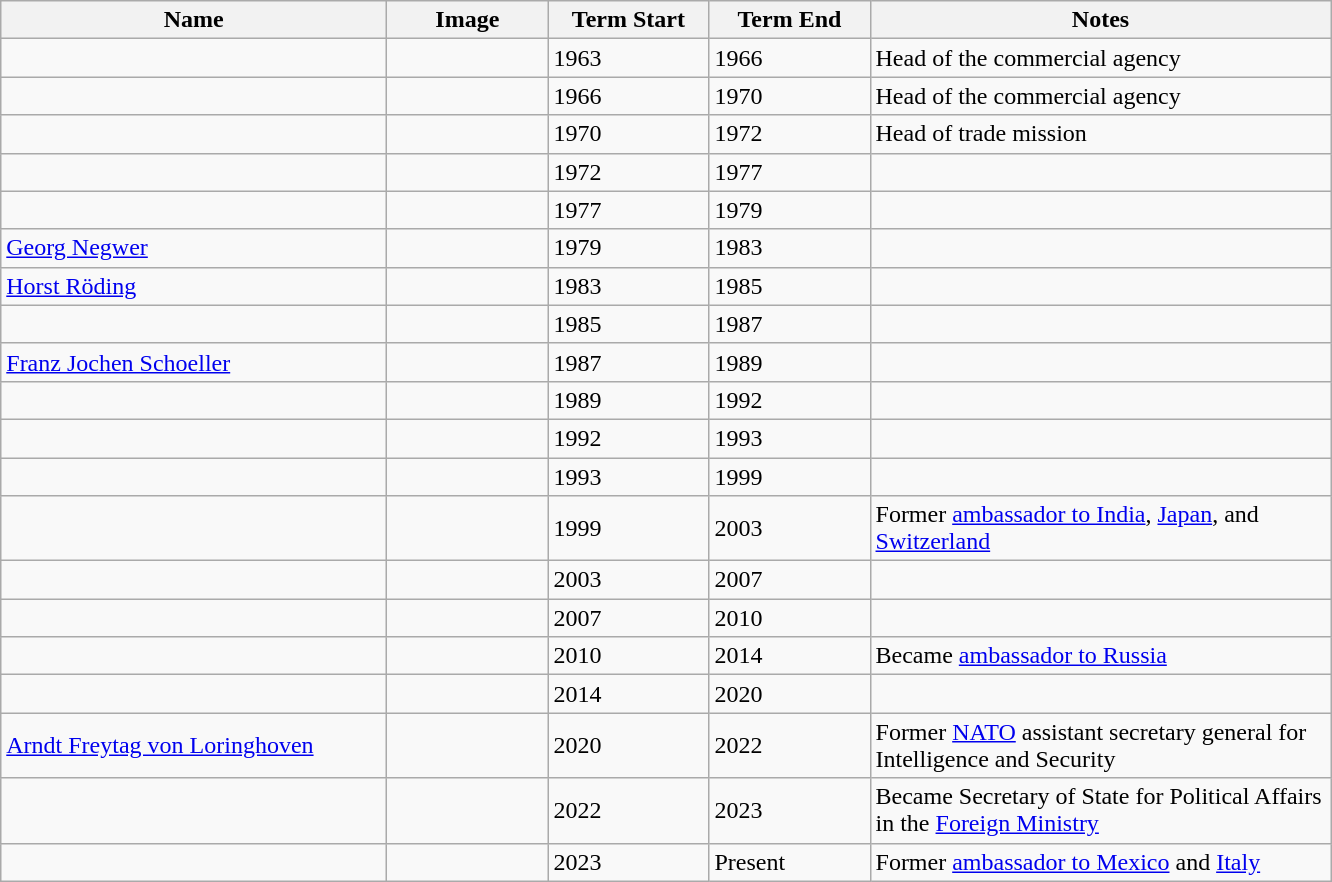<table class="wikitable">
<tr class="hintergrundfarbe5">
<th width="250">Name</th>
<th width="100">Image</th>
<th width="100">Term Start</th>
<th width="100">Term End</th>
<th width="300">Notes</th>
</tr>
<tr>
<td></td>
<td></td>
<td>1963</td>
<td>1966</td>
<td>Head of the commercial agency</td>
</tr>
<tr>
<td></td>
<td></td>
<td>1966</td>
<td>1970</td>
<td>Head of the commercial agency</td>
</tr>
<tr>
<td></td>
<td></td>
<td>1970</td>
<td>1972</td>
<td>Head of trade mission</td>
</tr>
<tr>
<td></td>
<td></td>
<td>1972</td>
<td>1977</td>
<td></td>
</tr>
<tr>
<td></td>
<td></td>
<td>1977</td>
<td>1979</td>
<td></td>
</tr>
<tr>
<td><a href='#'>Georg Negwer</a></td>
<td></td>
<td>1979</td>
<td>1983</td>
<td></td>
</tr>
<tr>
<td><a href='#'>Horst Röding</a></td>
<td></td>
<td>1983</td>
<td>1985</td>
<td></td>
</tr>
<tr>
<td></td>
<td></td>
<td>1985</td>
<td>1987</td>
<td></td>
</tr>
<tr>
<td><a href='#'>Franz Jochen Schoeller</a></td>
<td></td>
<td>1987</td>
<td>1989</td>
<td></td>
</tr>
<tr>
<td></td>
<td></td>
<td>1989</td>
<td>1992</td>
<td></td>
</tr>
<tr>
<td></td>
<td></td>
<td>1992</td>
<td>1993</td>
<td></td>
</tr>
<tr>
<td></td>
<td></td>
<td>1993</td>
<td>1999</td>
<td></td>
</tr>
<tr>
<td></td>
<td></td>
<td>1999</td>
<td>2003</td>
<td>Former <a href='#'>ambassador to India</a>, <a href='#'>Japan</a>, and <a href='#'>Switzerland</a></td>
</tr>
<tr>
<td></td>
<td></td>
<td>2003</td>
<td>2007</td>
<td></td>
</tr>
<tr>
<td></td>
<td></td>
<td>2007</td>
<td>2010</td>
<td></td>
</tr>
<tr>
<td></td>
<td></td>
<td>2010</td>
<td>2014</td>
<td>Became <a href='#'>ambassador to Russia</a></td>
</tr>
<tr>
<td></td>
<td></td>
<td>2014</td>
<td>2020</td>
<td></td>
</tr>
<tr>
<td><a href='#'>Arndt Freytag von Loringhoven</a></td>
<td></td>
<td>2020</td>
<td>2022</td>
<td>Former <a href='#'>NATO</a> assistant secretary general for Intelligence and Security</td>
</tr>
<tr>
<td></td>
<td></td>
<td>2022</td>
<td>2023</td>
<td>Became Secretary of State for Political Affairs in the <a href='#'>Foreign Ministry</a></td>
</tr>
<tr>
<td></td>
<td></td>
<td>2023</td>
<td>Present</td>
<td>Former <a href='#'>ambassador to Mexico</a> and <a href='#'>Italy</a></td>
</tr>
</table>
